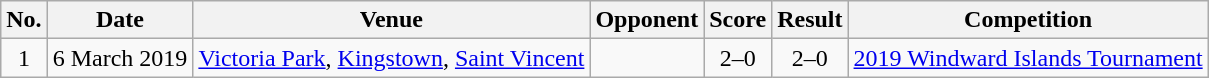<table class="wikitable sortable">
<tr>
<th scope="col">No.</th>
<th scope="col">Date</th>
<th scope="col">Venue</th>
<th scope="col">Opponent</th>
<th scope="col">Score</th>
<th scope="col">Result</th>
<th scope="col">Competition</th>
</tr>
<tr>
<td align="center">1</td>
<td>6 March 2019</td>
<td><a href='#'>Victoria Park</a>, <a href='#'>Kingstown</a>, <a href='#'>Saint Vincent</a></td>
<td></td>
<td align="center">2–0</td>
<td align="center">2–0</td>
<td><a href='#'>2019 Windward Islands Tournament</a></td>
</tr>
</table>
